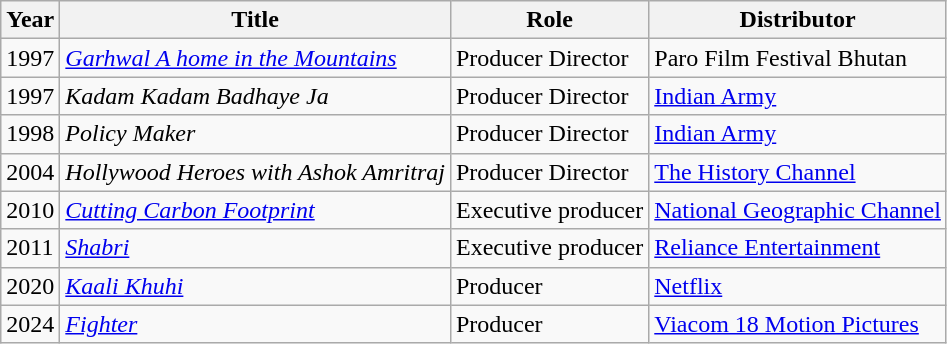<table class="wikitable">
<tr>
<th>Year</th>
<th>Title</th>
<th>Role</th>
<th>Distributor</th>
</tr>
<tr>
<td>1997</td>
<td><em><a href='#'>Garhwal A home in the Mountains</a></em></td>
<td>Producer Director</td>
<td>Paro Film Festival Bhutan</td>
</tr>
<tr>
<td>1997</td>
<td><em>Kadam Kadam Badhaye Ja</em></td>
<td>Producer Director</td>
<td><a href='#'>Indian Army</a></td>
</tr>
<tr>
<td>1998</td>
<td><em>Policy Maker</em></td>
<td>Producer Director</td>
<td><a href='#'>Indian Army</a></td>
</tr>
<tr>
<td>2004</td>
<td Hollywood Heroes with><em>Hollywood Heroes with Ashok Amritraj</em></td>
<td>Producer Director</td>
<td><a href='#'>The History Channel</a></td>
</tr>
<tr>
<td>2010</td>
<td><em><a href='#'>Cutting Carbon Footprint</a></em></td>
<td>Executive producer</td>
<td><a href='#'>National Geographic Channel</a></td>
</tr>
<tr>
<td>2011</td>
<td><em><a href='#'>Shabri</a></em></td>
<td>Executive producer</td>
<td><a href='#'>Reliance Entertainment</a></td>
</tr>
<tr>
<td>2020</td>
<td><em><a href='#'>Kaali Khuhi</a></em></td>
<td>Producer</td>
<td><a href='#'>Netflix</a></td>
</tr>
<tr>
<td>2024</td>
<td><a href='#'><em>Fighter</em></a></td>
<td>Producer</td>
<td><a href='#'>Viacom 18 Motion Pictures</a></td>
</tr>
</table>
